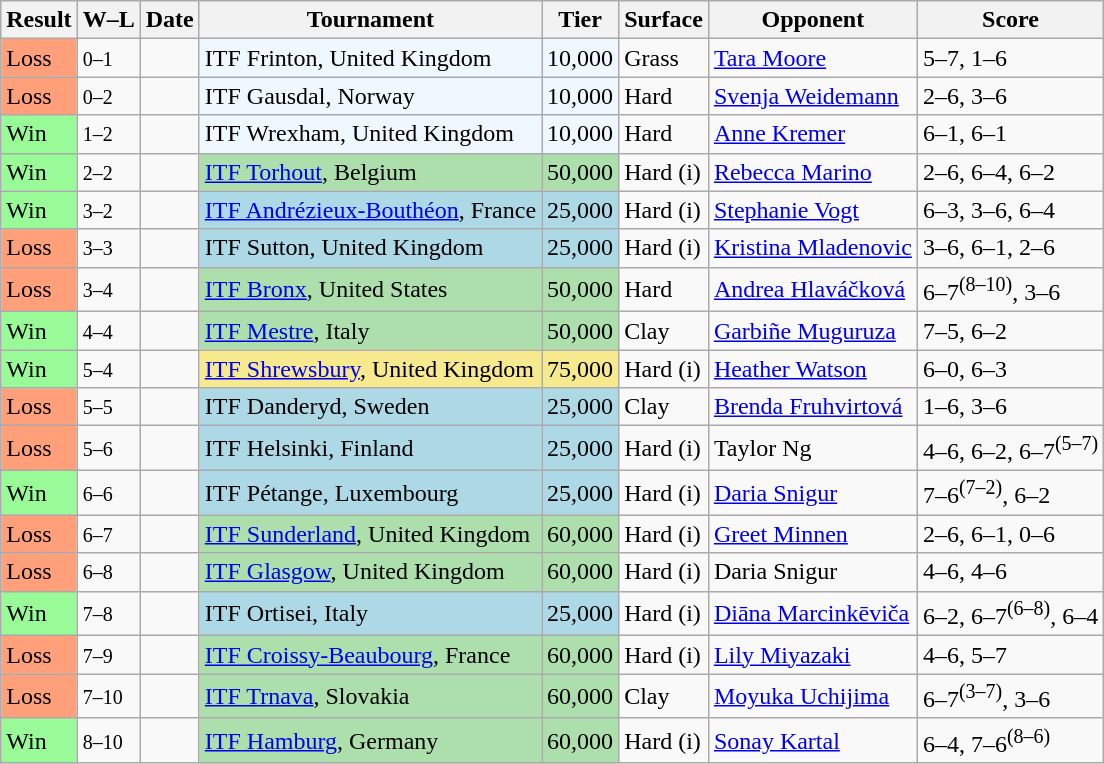<table class="sortable wikitable">
<tr>
<th>Result</th>
<th class="unsortable">W–L</th>
<th>Date</th>
<th>Tournament</th>
<th>Tier</th>
<th>Surface</th>
<th>Opponent</th>
<th class="unsortable">Score</th>
</tr>
<tr>
<td style="background:#ffa07a;">Loss</td>
<td><small>0–1</small></td>
<td></td>
<td style="background:#f0f8ff;">ITF Frinton, United Kingdom</td>
<td style="background:#f0f8ff;">10,000</td>
<td>Grass</td>
<td> <a href='#'>Tara Moore</a></td>
<td>5–7, 1–6</td>
</tr>
<tr>
<td style="background:#ffa07a;">Loss</td>
<td><small>0–2</small></td>
<td></td>
<td style="background:#f0f8ff;">ITF Gausdal, Norway</td>
<td style="background:#f0f8ff;">10,000</td>
<td>Hard</td>
<td> <a href='#'>Svenja Weidemann</a></td>
<td>2–6, 3–6</td>
</tr>
<tr>
<td style="background:#98fb98;">Win</td>
<td><small>1–2</small></td>
<td></td>
<td style="background:#f0f8ff;">ITF Wrexham, United Kingdom</td>
<td style="background:#f0f8ff;">10,000</td>
<td>Hard</td>
<td> <a href='#'>Anne Kremer</a></td>
<td>6–1, 6–1</td>
</tr>
<tr>
<td style="background:#98fb98;">Win</td>
<td><small>2–2</small></td>
<td></td>
<td style="background:#addfad;"><a href='#'>ITF Torhout</a>, Belgium</td>
<td style="background:#addfad;">50,000</td>
<td>Hard (i)</td>
<td> <a href='#'>Rebecca Marino</a></td>
<td>2–6, 6–4, 6–2</td>
</tr>
<tr>
<td style="background:#98fb98;">Win</td>
<td><small>3–2</small></td>
<td></td>
<td style="background:lightblue;"><a href='#'>ITF Andrézieux-Bouthéon</a>, France</td>
<td style="background:lightblue;">25,000</td>
<td>Hard (i)</td>
<td> <a href='#'>Stephanie Vogt</a></td>
<td>6–3, 3–6, 6–4</td>
</tr>
<tr>
<td style="background:#ffa07a;">Loss</td>
<td><small>3–3</small></td>
<td></td>
<td style="background:lightblue;">ITF Sutton, United Kingdom</td>
<td style="background:lightblue;">25,000</td>
<td>Hard (i)</td>
<td> <a href='#'>Kristina Mladenovic</a></td>
<td>3–6, 6–1, 2–6</td>
</tr>
<tr>
<td style="background:#ffa07a;">Loss</td>
<td><small>3–4</small></td>
<td><a href='#'></a></td>
<td style="background:#addfad;"><a href='#'>ITF Bronx</a>, United States</td>
<td style="background:#addfad;">50,000</td>
<td>Hard</td>
<td> <a href='#'>Andrea Hlaváčková</a></td>
<td>6–7<sup>(8–10)</sup>, 3–6</td>
</tr>
<tr>
<td style="background:#98fb98;">Win</td>
<td><small>4–4</small></td>
<td><a href='#'></a></td>
<td style="background:#addfad;"><a href='#'>ITF Mestre</a>, Italy</td>
<td style="background:#addfad;">50,000</td>
<td>Clay</td>
<td> <a href='#'>Garbiñe Muguruza</a></td>
<td>7–5, 6–2</td>
</tr>
<tr>
<td style="background:#98fb98;">Win</td>
<td><small>5–4</small></td>
<td><a href='#'></a></td>
<td style="background:#f7e98e;"><a href='#'>ITF Shrewsbury</a>, United Kingdom</td>
<td style="background:#f7e98e;">75,000</td>
<td>Hard (i)</td>
<td> <a href='#'>Heather Watson</a></td>
<td>6–0, 6–3</td>
</tr>
<tr>
<td style="background:#ffa07a;">Loss</td>
<td><small>5–5</small></td>
<td></td>
<td style="background:lightblue;">ITF Danderyd, Sweden</td>
<td style="background:lightblue;">25,000</td>
<td>Clay</td>
<td> <a href='#'>Brenda Fruhvirtová</a></td>
<td>1–6, 3–6</td>
</tr>
<tr>
<td style="background:#ffa07a;">Loss</td>
<td><small>5–6</small></td>
<td></td>
<td style="background:lightblue;">ITF Helsinki, Finland</td>
<td style="background:lightblue;">25,000</td>
<td>Hard (i)</td>
<td> Taylor Ng</td>
<td>4–6, 6–2, 6–7<sup>(5–7)</sup></td>
</tr>
<tr>
<td style="background:#98fb98;">Win</td>
<td><small>6–6</small></td>
<td></td>
<td style="background:lightblue;">ITF Pétange, Luxembourg</td>
<td style="background:lightblue;">25,000</td>
<td>Hard (i)</td>
<td> <a href='#'>Daria Snigur</a></td>
<td>7–6<sup>(7–2)</sup>, 6–2</td>
</tr>
<tr>
<td style="background:#ffa07a;">Loss</td>
<td><small>6–7</small></td>
<td><a href='#'></a></td>
<td style="background:#addfad;"><a href='#'>ITF Sunderland</a>, United Kingdom</td>
<td style="background:#addfad;">60,000</td>
<td>Hard (i)</td>
<td> <a href='#'>Greet Minnen</a></td>
<td>2–6, 6–1, 0–6</td>
</tr>
<tr>
<td style="background:#ffa07a;">Loss</td>
<td><small>6–8</small></td>
<td><a href='#'></a></td>
<td style="background:#addfad;"><a href='#'>ITF Glasgow</a>, United Kingdom</td>
<td style="background:#addfad;">60,000</td>
<td>Hard (i)</td>
<td> Daria Snigur</td>
<td>4–6, 4–6</td>
</tr>
<tr>
<td style="background:#98fb98;">Win</td>
<td><small>7–8</small></td>
<td></td>
<td style="background:lightblue;">ITF Ortisei, Italy</td>
<td style="background:lightblue;">25,000</td>
<td>Hard (i)</td>
<td> <a href='#'>Diāna Marcinkēviča</a></td>
<td>6–2, 6–7<sup>(6–8)</sup>, 6–4</td>
</tr>
<tr>
<td style="background:#ffa07a;">Loss</td>
<td><small>7–9</small></td>
<td><a href='#'></a></td>
<td style="background:#addfad;"><a href='#'>ITF Croissy-Beaubourg</a>, France</td>
<td style="background:#addfad;">60,000</td>
<td>Hard (i)</td>
<td> <a href='#'>Lily Miyazaki</a></td>
<td>4–6, 5–7</td>
</tr>
<tr>
<td style="background:#ffa07a;">Loss</td>
<td><small>7–10</small></td>
<td><a href='#'></a></td>
<td style="background:#addfad;"><a href='#'>ITF Trnava</a>, Slovakia</td>
<td style="background:#addfad;">60,000</td>
<td>Clay</td>
<td> <a href='#'>Moyuka Uchijima</a></td>
<td>6–7<sup>(3–7)</sup>, 3–6</td>
</tr>
<tr>
<td style="background:#98fb98;">Win</td>
<td><small>8–10</small></td>
<td></td>
<td style="background:#addfad;"><a href='#'>ITF Hamburg</a>, Germany</td>
<td style="background:#addfad;">60,000</td>
<td>Hard (i)</td>
<td> <a href='#'>Sonay Kartal</a></td>
<td>6–4, 7–6<sup>(8–6)</sup></td>
</tr>
</table>
